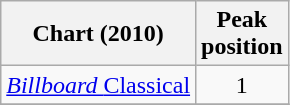<table class="wikitable sortable">
<tr>
<th>Chart (2010)</th>
<th>Peak<br>position</th>
</tr>
<tr>
<td><a href='#'><em>Billboard </em>Classical</a></td>
<td style="text-align:center;">1</td>
</tr>
<tr>
</tr>
</table>
